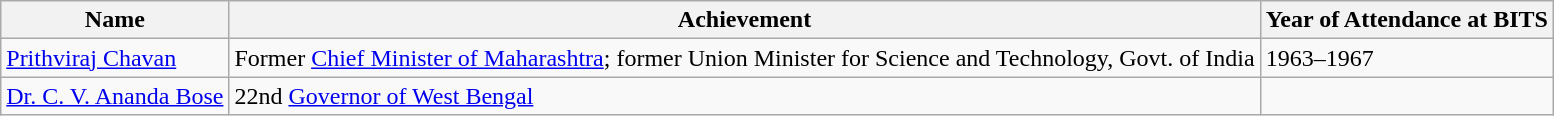<table class="wikitable">
<tr>
<th>Name</th>
<th>Achievement</th>
<th>Year of Attendance at BITS</th>
</tr>
<tr>
<td><a href='#'>Prithviraj Chavan</a></td>
<td>Former <a href='#'>Chief Minister of Maharashtra</a>; former Union Minister for Science and Technology, Govt. of India</td>
<td>1963–1967</td>
</tr>
<tr>
<td><a href='#'>Dr. C. V. Ananda Bose</a></td>
<td>22nd <a href='#'>Governor of West Bengal</a></td>
<td></td>
</tr>
</table>
